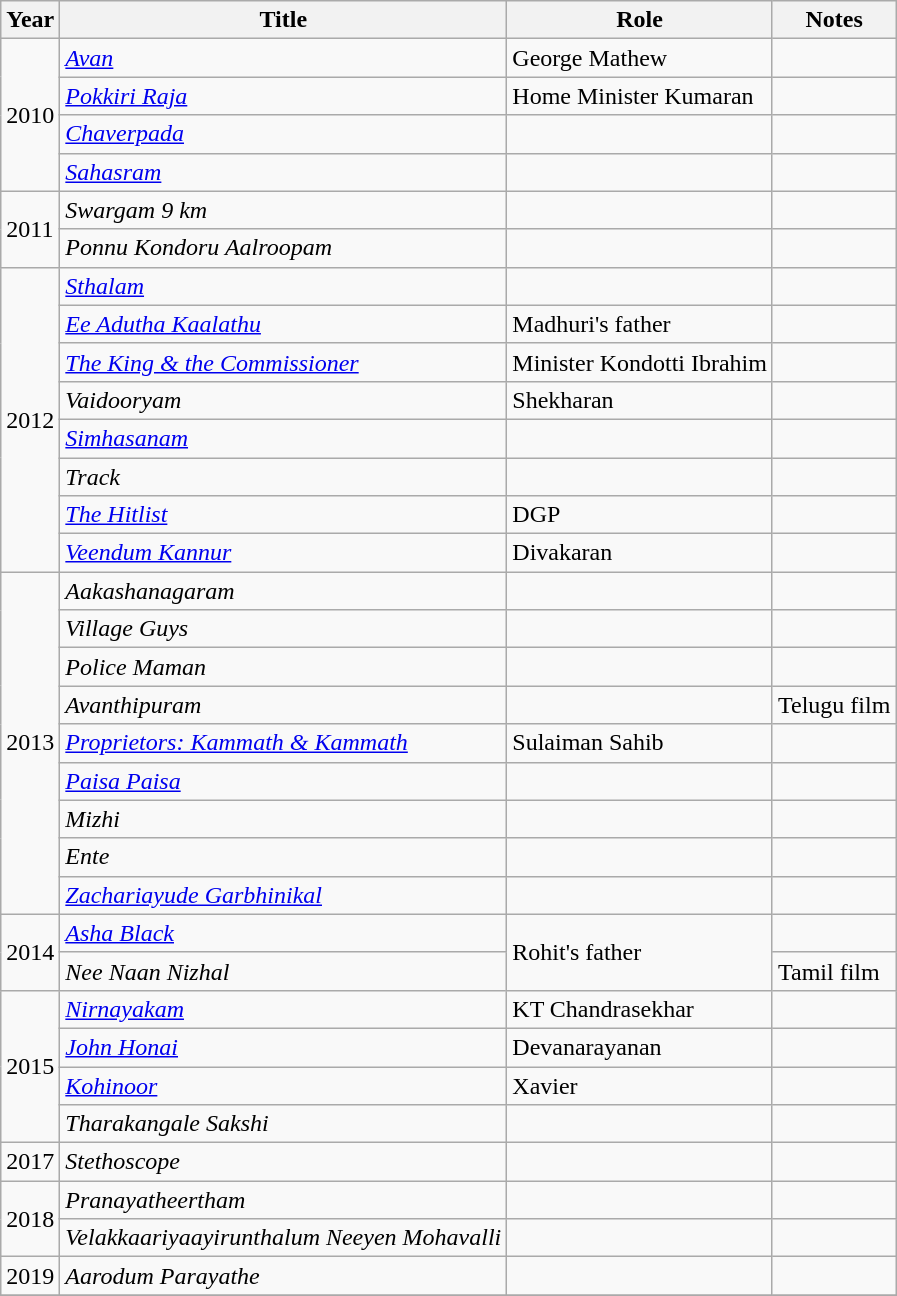<table class="wikitable sortable">
<tr>
<th>Year</th>
<th>Title</th>
<th>Role</th>
<th class="unsortable">Notes</th>
</tr>
<tr>
<td rowspan=4>2010</td>
<td><em><a href='#'>Avan</a></em></td>
<td>George Mathew</td>
<td></td>
</tr>
<tr>
<td><em><a href='#'>Pokkiri Raja</a></em></td>
<td>Home Minister Kumaran</td>
<td></td>
</tr>
<tr>
<td><em><a href='#'>Chaverpada</a></em></td>
<td></td>
<td></td>
</tr>
<tr>
<td><em><a href='#'>Sahasram</a></em></td>
<td></td>
<td></td>
</tr>
<tr>
<td rowspan=2>2011</td>
<td><em>Swargam 9 km</em></td>
<td></td>
<td></td>
</tr>
<tr>
<td><em>Ponnu Kondoru Aalroopam</em></td>
<td></td>
<td></td>
</tr>
<tr>
<td rowspan=8>2012</td>
<td><em><a href='#'>Sthalam</a></em></td>
<td></td>
<td></td>
</tr>
<tr>
<td><em><a href='#'>Ee Adutha Kaalathu</a></em></td>
<td>Madhuri's father</td>
<td></td>
</tr>
<tr>
<td><em><a href='#'>The King & the Commissioner</a></em></td>
<td>Minister Kondotti Ibrahim</td>
<td></td>
</tr>
<tr>
<td><em>Vaidooryam</em></td>
<td>Shekharan</td>
<td></td>
</tr>
<tr>
<td><em><a href='#'>Simhasanam</a></em></td>
<td></td>
<td></td>
</tr>
<tr>
<td><em>Track</em></td>
<td></td>
<td></td>
</tr>
<tr>
<td><em><a href='#'>The Hitlist</a></em></td>
<td>DGP</td>
<td></td>
</tr>
<tr>
<td><em><a href='#'>Veendum Kannur</a></em></td>
<td>Divakaran</td>
<td></td>
</tr>
<tr>
<td rowspan=9>2013</td>
<td><em>Aakashanagaram</em></td>
<td></td>
<td></td>
</tr>
<tr>
<td><em>Village Guys</em></td>
<td></td>
<td></td>
</tr>
<tr>
<td><em>Police Maman</em></td>
<td></td>
<td></td>
</tr>
<tr>
<td><em>Avanthipuram</em></td>
<td></td>
<td>Telugu film</td>
</tr>
<tr>
<td><em><a href='#'>Proprietors: Kammath & Kammath</a></em></td>
<td>Sulaiman Sahib</td>
<td></td>
</tr>
<tr>
<td><em><a href='#'>Paisa Paisa</a></em></td>
<td></td>
<td></td>
</tr>
<tr>
<td><em>Mizhi</em></td>
<td></td>
<td></td>
</tr>
<tr>
<td><em>Ente</em></td>
<td></td>
<td></td>
</tr>
<tr>
<td><em><a href='#'>Zachariayude Garbhinikal</a></em></td>
<td></td>
<td></td>
</tr>
<tr>
<td rowspan="2">2014</td>
<td><em><a href='#'>Asha Black</a></em></td>
<td rowspan="2">Rohit's father</td>
<td></td>
</tr>
<tr>
<td><em>Nee Naan Nizhal</em></td>
<td>Tamil film</td>
</tr>
<tr>
<td rowspan=4>2015</td>
<td><em><a href='#'>Nirnayakam</a></em></td>
<td>KT Chandrasekhar</td>
<td></td>
</tr>
<tr>
<td><em><a href='#'>John Honai</a></em></td>
<td>Devanarayanan</td>
<td></td>
</tr>
<tr>
<td><em><a href='#'>Kohinoor</a></em></td>
<td>Xavier</td>
<td></td>
</tr>
<tr>
<td><em>Tharakangale Sakshi</em></td>
<td></td>
<td></td>
</tr>
<tr>
<td>2017</td>
<td><em>Stethoscope</em></td>
<td></td>
<td></td>
</tr>
<tr>
<td rowspan=2>2018</td>
<td><em>Pranayatheertham</em></td>
<td></td>
<td></td>
</tr>
<tr>
<td><em>Velakkaariyaayirunthalum Neeyen Mohavalli</em></td>
<td></td>
<td></td>
</tr>
<tr>
<td>2019</td>
<td><em>Aarodum Parayathe</em></td>
<td></td>
<td></td>
</tr>
<tr>
</tr>
</table>
